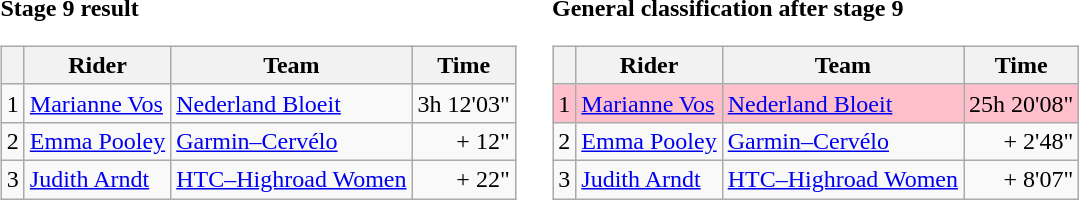<table>
<tr>
<td><strong>Stage 9 result</strong><br><table class="wikitable">
<tr>
<th></th>
<th>Rider</th>
<th>Team</th>
<th>Time</th>
</tr>
<tr>
<td>1</td>
<td> <a href='#'>Marianne Vos</a></td>
<td><a href='#'>Nederland Bloeit</a></td>
<td align=right>3h 12'03"</td>
</tr>
<tr>
<td align=right>2</td>
<td> <a href='#'>Emma Pooley</a></td>
<td><a href='#'>Garmin–Cervélo</a></td>
<td align=right>+ 12"</td>
</tr>
<tr>
<td align=right>3</td>
<td> <a href='#'>Judith Arndt</a></td>
<td><a href='#'>HTC–Highroad Women</a></td>
<td align=right>+ 22"</td>
</tr>
</table>
</td>
<td></td>
<td><strong>General classification after stage 9</strong><br><table class="wikitable">
<tr>
<th></th>
<th>Rider</th>
<th>Team</th>
<th>Time</th>
</tr>
<tr bgcolor=#ffc0cb>
<td align=right>1</td>
<td> <a href='#'>Marianne Vos</a></td>
<td><a href='#'>Nederland Bloeit</a></td>
<td align=right>25h 20'08"</td>
</tr>
<tr>
<td align=right>2</td>
<td> <a href='#'>Emma Pooley</a></td>
<td><a href='#'>Garmin–Cervélo</a></td>
<td align=right>+ 2'48"</td>
</tr>
<tr>
<td align=right>3</td>
<td> <a href='#'>Judith Arndt</a></td>
<td><a href='#'>HTC–Highroad Women</a></td>
<td align=right>+ 8'07"</td>
</tr>
</table>
</td>
</tr>
</table>
